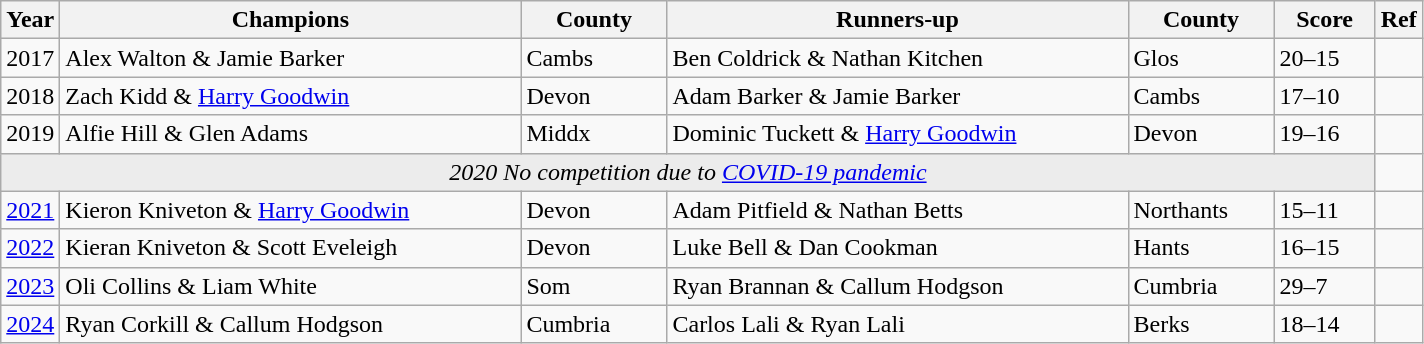<table class="wikitable">
<tr>
<th width="30">Year</th>
<th width="300">Champions</th>
<th width="90">County</th>
<th width="300">Runners-up</th>
<th width="90">County</th>
<th width="60">Score</th>
<th width="20">Ref</th>
</tr>
<tr>
<td align=center>2017</td>
<td>Alex Walton & Jamie Barker</td>
<td>Cambs</td>
<td>Ben Coldrick & Nathan Kitchen</td>
<td>Glos</td>
<td>20–15</td>
<td></td>
</tr>
<tr>
<td align=center>2018</td>
<td>Zach Kidd & <a href='#'>Harry Goodwin</a></td>
<td>Devon</td>
<td>Adam Barker & Jamie Barker</td>
<td>Cambs</td>
<td>17–10</td>
<td></td>
</tr>
<tr>
<td align=center>2019</td>
<td>Alfie Hill & Glen Adams</td>
<td>Middx</td>
<td>Dominic Tuckett & <a href='#'>Harry Goodwin</a></td>
<td>Devon</td>
<td>19–16</td>
<td></td>
</tr>
<tr align=center>
<td colspan=6 bgcolor="ececec"><em>2020 No competition due to <a href='#'>COVID-19 pandemic</a></em></td>
<td align=left></td>
</tr>
<tr>
<td align=center><a href='#'>2021</a></td>
<td>Kieron Kniveton & <a href='#'>Harry Goodwin</a></td>
<td>Devon</td>
<td>Adam Pitfield & Nathan Betts</td>
<td>Northants</td>
<td>15–11</td>
<td></td>
</tr>
<tr>
<td align=center><a href='#'>2022</a></td>
<td>Kieran Kniveton & Scott Eveleigh</td>
<td>Devon</td>
<td>Luke Bell & Dan Cookman</td>
<td>Hants</td>
<td>16–15</td>
<td></td>
</tr>
<tr>
<td align=center><a href='#'>2023</a></td>
<td>Oli Collins & Liam White</td>
<td>Som</td>
<td>Ryan Brannan & Callum Hodgson</td>
<td>Cumbria</td>
<td>29–7</td>
<td></td>
</tr>
<tr>
<td align=center><a href='#'>2024</a></td>
<td>Ryan Corkill & Callum Hodgson</td>
<td>Cumbria</td>
<td>Carlos Lali & Ryan Lali</td>
<td>Berks</td>
<td>18–14</td>
<td></td>
</tr>
</table>
